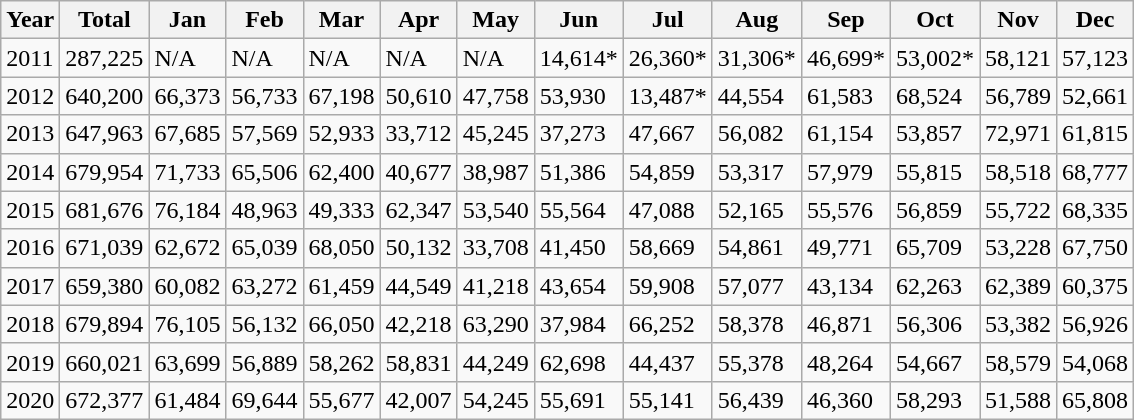<table class="wikitable">
<tr>
<th>Year</th>
<th>Total</th>
<th>Jan</th>
<th>Feb</th>
<th>Mar</th>
<th>Apr</th>
<th>May</th>
<th>Jun</th>
<th>Jul</th>
<th>Aug</th>
<th>Sep</th>
<th>Oct</th>
<th>Nov</th>
<th>Dec</th>
</tr>
<tr>
<td>2011</td>
<td>287,225</td>
<td>N/A</td>
<td>N/A</td>
<td>N/A</td>
<td>N/A</td>
<td>N/A</td>
<td>14,614*</td>
<td>26,360*</td>
<td>31,306*</td>
<td>46,699*</td>
<td>53,002*</td>
<td>58,121</td>
<td>57,123</td>
</tr>
<tr>
<td>2012</td>
<td>640,200</td>
<td>66,373</td>
<td>56,733</td>
<td>67,198</td>
<td>50,610</td>
<td>47,758</td>
<td>53,930</td>
<td>13,487*</td>
<td>44,554</td>
<td>61,583</td>
<td>68,524</td>
<td>56,789</td>
<td>52,661</td>
</tr>
<tr>
<td>2013</td>
<td>647,963</td>
<td>67,685</td>
<td>57,569</td>
<td>52,933</td>
<td>33,712</td>
<td>45,245</td>
<td>37,273</td>
<td>47,667</td>
<td>56,082</td>
<td>61,154</td>
<td>53,857</td>
<td>72,971</td>
<td>61,815</td>
</tr>
<tr>
<td>2014</td>
<td>679,954</td>
<td>71,733</td>
<td>65,506</td>
<td>62,400</td>
<td>40,677</td>
<td>38,987</td>
<td>51,386</td>
<td>54,859</td>
<td>53,317</td>
<td>57,979</td>
<td>55,815</td>
<td>58,518</td>
<td>68,777</td>
</tr>
<tr>
<td>2015</td>
<td>681,676</td>
<td>76,184</td>
<td>48,963</td>
<td>49,333</td>
<td>62,347</td>
<td>53,540</td>
<td>55,564</td>
<td>47,088</td>
<td>52,165</td>
<td>55,576</td>
<td>56,859</td>
<td>55,722</td>
<td>68,335</td>
</tr>
<tr>
<td>2016</td>
<td>671,039</td>
<td>62,672</td>
<td>65,039</td>
<td>68,050</td>
<td>50,132</td>
<td>33,708</td>
<td>41,450</td>
<td>58,669</td>
<td>54,861</td>
<td>49,771</td>
<td>65,709</td>
<td>53,228</td>
<td>67,750</td>
</tr>
<tr>
<td>2017</td>
<td>659,380</td>
<td>60,082</td>
<td>63,272</td>
<td>61,459</td>
<td>44,549</td>
<td>41,218</td>
<td>43,654</td>
<td>59,908</td>
<td>57,077</td>
<td>43,134</td>
<td>62,263</td>
<td>62,389</td>
<td>60,375</td>
</tr>
<tr>
<td>2018</td>
<td>679,894</td>
<td>76,105</td>
<td>56,132</td>
<td>66,050</td>
<td>42,218</td>
<td>63,290</td>
<td>37,984</td>
<td>66,252</td>
<td>58,378</td>
<td>46,871</td>
<td>56,306</td>
<td>53,382</td>
<td>56,926</td>
</tr>
<tr>
<td>2019</td>
<td>660,021</td>
<td>63,699</td>
<td>56,889</td>
<td>58,262</td>
<td>58,831</td>
<td>44,249</td>
<td>62,698</td>
<td>44,437</td>
<td>55,378</td>
<td>48,264</td>
<td>54,667</td>
<td>58,579</td>
<td>54,068</td>
</tr>
<tr>
<td>2020</td>
<td>672,377</td>
<td>61,484</td>
<td>69,644</td>
<td>55,677</td>
<td>42,007</td>
<td>54,245</td>
<td>55,691</td>
<td>55,141</td>
<td>56,439</td>
<td>46,360</td>
<td>58,293</td>
<td>51,588</td>
<td>65,808</td>
</tr>
</table>
